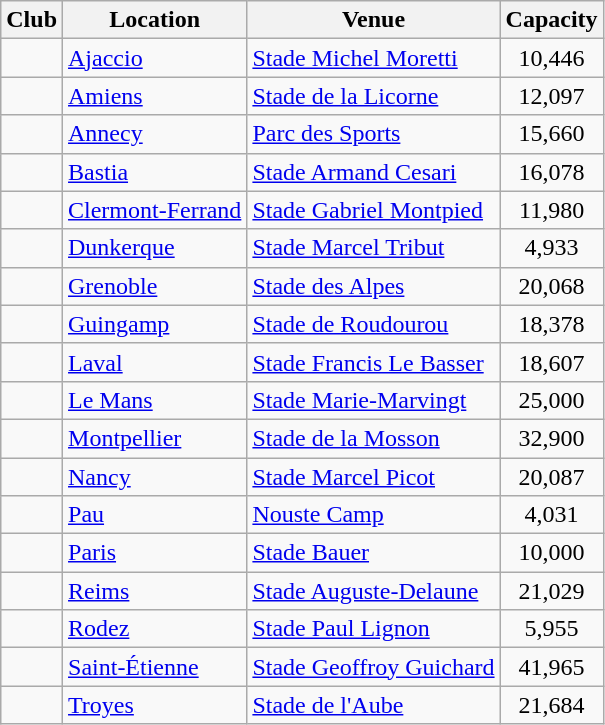<table class="wikitable sortable">
<tr>
<th>Club</th>
<th>Location</th>
<th>Venue</th>
<th>Capacity</th>
</tr>
<tr>
<td></td>
<td><a href='#'>Ajaccio</a></td>
<td><a href='#'>Stade Michel Moretti</a></td>
<td style="text-align:center;">10,446</td>
</tr>
<tr>
<td></td>
<td><a href='#'>Amiens</a></td>
<td><a href='#'>Stade de la Licorne</a></td>
<td style="text-align:center;">12,097</td>
</tr>
<tr>
<td></td>
<td><a href='#'>Annecy</a></td>
<td><a href='#'>Parc des Sports</a></td>
<td style="text-align:center;">15,660</td>
</tr>
<tr>
<td></td>
<td><a href='#'>Bastia</a></td>
<td><a href='#'>Stade Armand Cesari</a></td>
<td style="text-align:center;">16,078</td>
</tr>
<tr>
<td></td>
<td><a href='#'>Clermont-Ferrand</a></td>
<td><a href='#'>Stade Gabriel Montpied</a></td>
<td align="center">11,980</td>
</tr>
<tr>
<td></td>
<td><a href='#'>Dunkerque</a></td>
<td><a href='#'>Stade Marcel Tribut</a></td>
<td align="center">4,933</td>
</tr>
<tr>
<td></td>
<td><a href='#'>Grenoble</a></td>
<td><a href='#'>Stade des Alpes</a></td>
<td style="text-align:center;">20,068</td>
</tr>
<tr>
<td></td>
<td><a href='#'>Guingamp</a></td>
<td><a href='#'>Stade de Roudourou</a></td>
<td style="text-align:center;">18,378</td>
</tr>
<tr>
<td></td>
<td><a href='#'>Laval</a></td>
<td><a href='#'>Stade Francis Le Basser</a></td>
<td align="center">18,607</td>
</tr>
<tr>
<td></td>
<td><a href='#'>Le Mans</a></td>
<td><a href='#'>Stade Marie-Marvingt</a></td>
<td align="center">25,000</td>
</tr>
<tr>
<td></td>
<td><a href='#'>Montpellier</a></td>
<td><a href='#'>Stade de la Mosson</a></td>
<td align="center">32,900</td>
</tr>
<tr>
<td></td>
<td><a href='#'>Nancy</a></td>
<td><a href='#'>Stade Marcel Picot</a></td>
<td align="center">20,087</td>
</tr>
<tr>
<td></td>
<td><a href='#'>Pau</a></td>
<td><a href='#'>Nouste Camp</a></td>
<td style="text-align:center;">4,031</td>
</tr>
<tr>
<td></td>
<td><a href='#'>Paris</a> </td>
<td><a href='#'>Stade Bauer</a></td>
<td style="text-align:center;">10,000</td>
</tr>
<tr>
<td></td>
<td><a href='#'>Reims</a></td>
<td><a href='#'>Stade Auguste-Delaune</a></td>
<td style="text-align:center;">21,029</td>
</tr>
<tr>
<td></td>
<td><a href='#'>Rodez</a></td>
<td><a href='#'>Stade Paul Lignon</a></td>
<td style="text-align:center;">5,955</td>
</tr>
<tr>
<td></td>
<td><a href='#'>Saint-Étienne</a></td>
<td><a href='#'>Stade Geoffroy Guichard</a></td>
<td style="text-align:center;">41,965</td>
</tr>
<tr>
<td></td>
<td><a href='#'>Troyes</a></td>
<td><a href='#'>Stade de l'Aube</a></td>
<td style="text-align:center;">21,684</td>
</tr>
</table>
